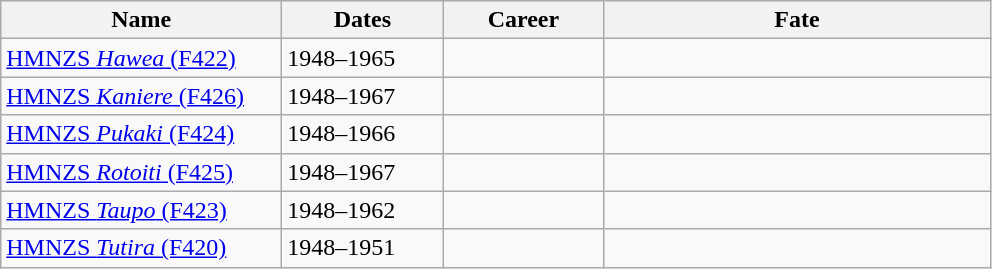<table class="wikitable">
<tr>
<th width="180">Name</th>
<th width="100">Dates</th>
<th width="100">Career</th>
<th width="250">Fate</th>
</tr>
<tr>
<td><a href='#'>HMNZS <em>Hawea</em> (F422)</a></td>
<td>1948–1965</td>
<td> </td>
<td></td>
</tr>
<tr>
<td><a href='#'>HMNZS <em>Kaniere</em> (F426)</a></td>
<td>1948–1967</td>
<td> </td>
<td></td>
</tr>
<tr>
<td><a href='#'>HMNZS <em>Pukaki</em> (F424)</a></td>
<td>1948–1966</td>
<td> </td>
<td></td>
</tr>
<tr>
<td><a href='#'>HMNZS <em>Rotoiti</em> (F425)</a></td>
<td>1948–1967</td>
<td> </td>
<td></td>
</tr>
<tr>
<td><a href='#'>HMNZS <em>Taupo</em> (F423)</a></td>
<td>1948–1962</td>
<td> </td>
<td></td>
</tr>
<tr>
<td><a href='#'>HMNZS <em>Tutira</em> (F420)</a></td>
<td>1948–1951</td>
<td> </td>
<td></td>
</tr>
</table>
